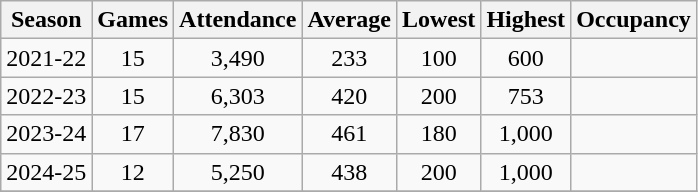<table class="wikitable" style="text-align:center;">
<tr>
<th>Season</th>
<th>Games</th>
<th>Attendance</th>
<th>Average</th>
<th>Lowest</th>
<th>Highest</th>
<th>Occupancy</th>
</tr>
<tr>
<td>2021-22</td>
<td>15</td>
<td>3,490</td>
<td>233</td>
<td>100</td>
<td>600</td>
<td></td>
</tr>
<tr>
<td>2022-23</td>
<td>15</td>
<td>6,303</td>
<td>420</td>
<td>200</td>
<td>753</td>
<td></td>
</tr>
<tr>
<td>2023-24</td>
<td>17</td>
<td>7,830</td>
<td>461</td>
<td>180</td>
<td>1,000</td>
<td></td>
</tr>
<tr>
<td>2024-25</td>
<td>12</td>
<td>5,250</td>
<td>438</td>
<td>200</td>
<td>1,000</td>
<td></td>
</tr>
<tr>
</tr>
</table>
